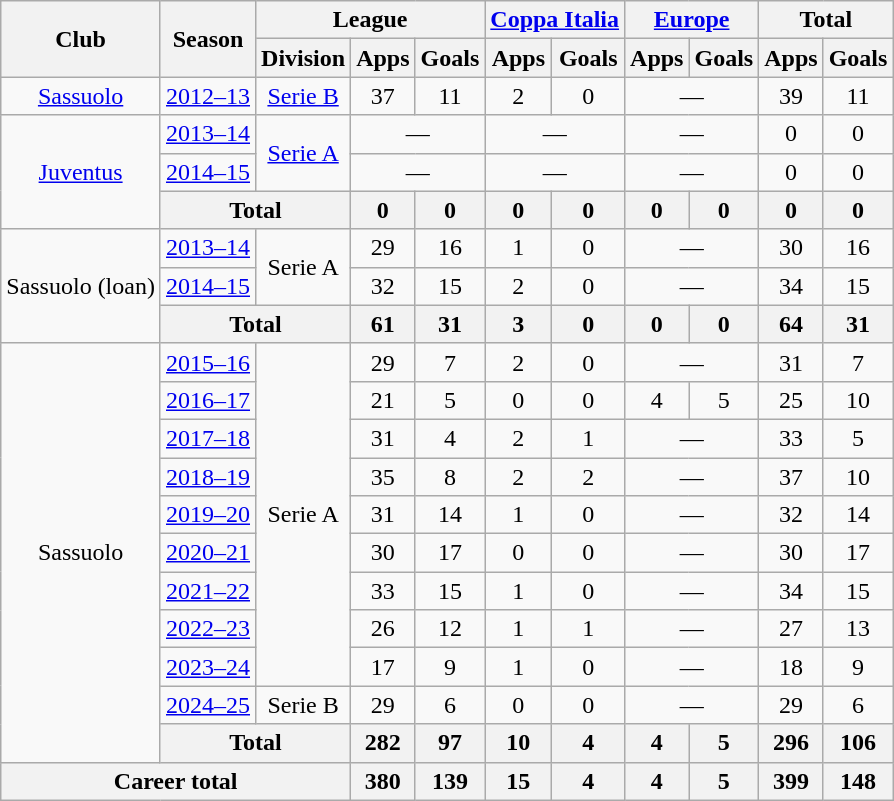<table class="wikitable" style="text-align:center">
<tr>
<th rowspan="2">Club</th>
<th rowspan="2">Season</th>
<th colspan="3">League</th>
<th colspan="2"><a href='#'>Coppa Italia</a></th>
<th colspan="2"><a href='#'>Europe</a></th>
<th colspan="2">Total</th>
</tr>
<tr>
<th>Division</th>
<th>Apps</th>
<th>Goals</th>
<th>Apps</th>
<th>Goals</th>
<th>Apps</th>
<th>Goals</th>
<th>Apps</th>
<th>Goals</th>
</tr>
<tr>
<td><a href='#'>Sassuolo</a></td>
<td><a href='#'>2012–13</a></td>
<td><a href='#'>Serie B</a></td>
<td>37</td>
<td>11</td>
<td>2</td>
<td>0</td>
<td colspan="2">—</td>
<td>39</td>
<td>11</td>
</tr>
<tr>
<td rowspan="3"><a href='#'>Juventus</a></td>
<td><a href='#'>2013–14</a></td>
<td rowspan="2"><a href='#'>Serie A</a></td>
<td colspan="2">—</td>
<td colspan="2">—</td>
<td colspan="2">—</td>
<td>0</td>
<td>0</td>
</tr>
<tr>
<td><a href='#'>2014–15</a></td>
<td colspan="2">—</td>
<td colspan="2">—</td>
<td colspan="2">—</td>
<td>0</td>
<td>0</td>
</tr>
<tr>
<th colspan="2">Total</th>
<th>0</th>
<th>0</th>
<th>0</th>
<th>0</th>
<th>0</th>
<th>0</th>
<th>0</th>
<th>0</th>
</tr>
<tr>
<td rowspan="3">Sassuolo (loan)</td>
<td><a href='#'>2013–14</a></td>
<td rowspan="2">Serie A</td>
<td>29</td>
<td>16</td>
<td>1</td>
<td>0</td>
<td colspan="2">—</td>
<td>30</td>
<td>16</td>
</tr>
<tr>
<td><a href='#'>2014–15</a></td>
<td>32</td>
<td>15</td>
<td>2</td>
<td>0</td>
<td colspan="2">—</td>
<td>34</td>
<td>15</td>
</tr>
<tr>
<th colspan="2">Total</th>
<th>61</th>
<th>31</th>
<th>3</th>
<th>0</th>
<th>0</th>
<th>0</th>
<th>64</th>
<th>31</th>
</tr>
<tr>
<td rowspan="11">Sassuolo</td>
<td><a href='#'>2015–16</a></td>
<td rowspan="9">Serie A</td>
<td>29</td>
<td>7</td>
<td>2</td>
<td>0</td>
<td colspan="2">—</td>
<td>31</td>
<td>7</td>
</tr>
<tr>
<td><a href='#'>2016–17</a></td>
<td>21</td>
<td>5</td>
<td>0</td>
<td>0</td>
<td>4</td>
<td>5</td>
<td>25</td>
<td>10</td>
</tr>
<tr>
<td><a href='#'>2017–18</a></td>
<td>31</td>
<td>4</td>
<td>2</td>
<td>1</td>
<td colspan="2">—</td>
<td>33</td>
<td>5</td>
</tr>
<tr>
<td><a href='#'>2018–19</a></td>
<td>35</td>
<td>8</td>
<td>2</td>
<td>2</td>
<td colspan="2">—</td>
<td>37</td>
<td>10</td>
</tr>
<tr>
<td><a href='#'>2019–20</a></td>
<td>31</td>
<td>14</td>
<td>1</td>
<td>0</td>
<td colspan="2">—</td>
<td>32</td>
<td>14</td>
</tr>
<tr>
<td><a href='#'>2020–21</a></td>
<td>30</td>
<td>17</td>
<td>0</td>
<td>0</td>
<td colspan="2">—</td>
<td>30</td>
<td>17</td>
</tr>
<tr>
<td><a href='#'>2021–22</a></td>
<td>33</td>
<td>15</td>
<td>1</td>
<td>0</td>
<td colspan="2">—</td>
<td>34</td>
<td>15</td>
</tr>
<tr>
<td><a href='#'>2022–23</a></td>
<td>26</td>
<td>12</td>
<td>1</td>
<td>1</td>
<td colspan="2">—</td>
<td>27</td>
<td>13</td>
</tr>
<tr>
<td><a href='#'>2023–24</a></td>
<td>17</td>
<td>9</td>
<td>1</td>
<td>0</td>
<td colspan="2">—</td>
<td>18</td>
<td>9</td>
</tr>
<tr>
<td><a href='#'>2024–25</a></td>
<td>Serie B</td>
<td>29</td>
<td>6</td>
<td>0</td>
<td>0</td>
<td colspan="2">—</td>
<td>29</td>
<td>6</td>
</tr>
<tr>
<th colspan="2">Total</th>
<th>282</th>
<th>97</th>
<th>10</th>
<th>4</th>
<th>4</th>
<th>5</th>
<th>296</th>
<th>106</th>
</tr>
<tr>
<th colspan="3">Career total</th>
<th>380</th>
<th>139</th>
<th>15</th>
<th>4</th>
<th>4</th>
<th>5</th>
<th>399</th>
<th>148</th>
</tr>
</table>
